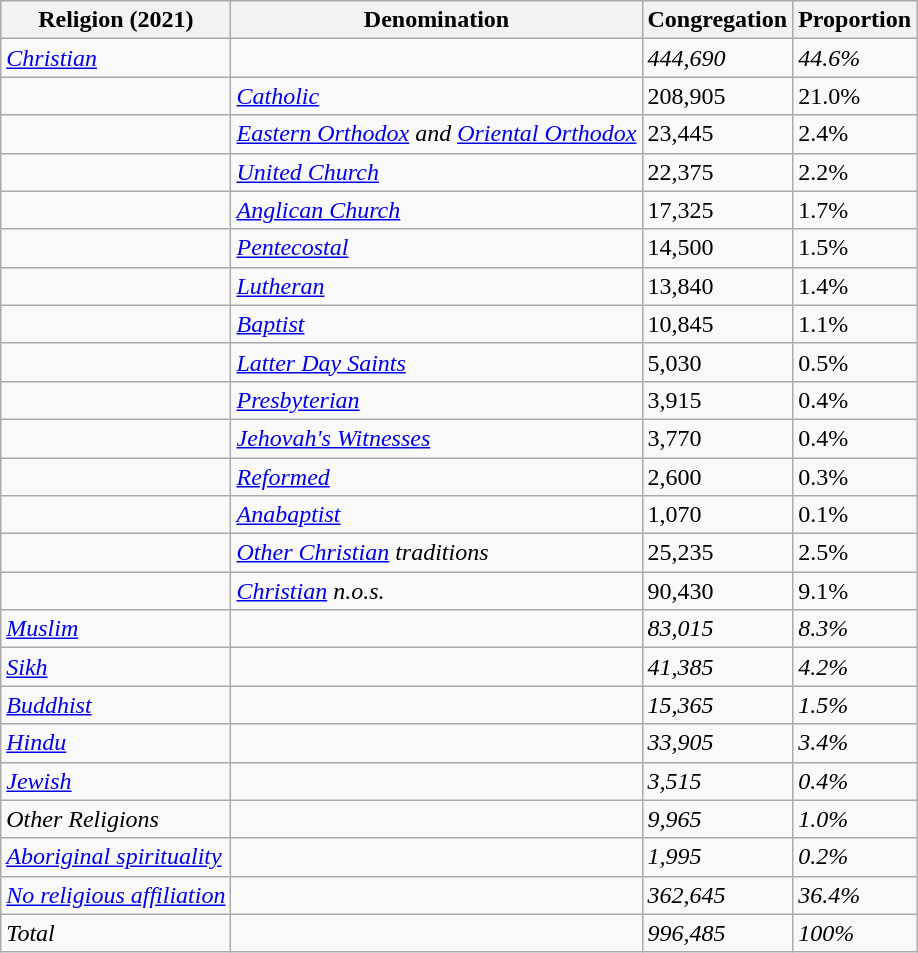<table class="wikitable">
<tr ">
<th>Religion (2021) </th>
<th>Denomination</th>
<th>Congregation</th>
<th>Proportion </th>
</tr>
<tr>
<td><em><a href='#'>Christian</a></em></td>
<td></td>
<td><em>444,690</em></td>
<td><em>44.6%</em></td>
</tr>
<tr>
<td></td>
<td><em><a href='#'>Catholic</a></em></td>
<td>208,905</td>
<td>21.0%</td>
</tr>
<tr>
<td></td>
<td><em><a href='#'>Eastern Orthodox</a> and <a href='#'>Oriental Orthodox</a></em></td>
<td>23,445</td>
<td>2.4%</td>
</tr>
<tr>
<td></td>
<td><em><a href='#'>United Church</a></em></td>
<td>22,375</td>
<td>2.2%</td>
</tr>
<tr>
<td></td>
<td><em><a href='#'>Anglican Church</a></em></td>
<td>17,325</td>
<td>1.7%</td>
</tr>
<tr>
<td></td>
<td><em><a href='#'>Pentecostal</a></em></td>
<td>14,500</td>
<td>1.5%</td>
</tr>
<tr>
<td></td>
<td><em><a href='#'>Lutheran</a></em></td>
<td>13,840</td>
<td>1.4%</td>
</tr>
<tr>
<td></td>
<td><em><a href='#'>Baptist</a></em></td>
<td>10,845</td>
<td>1.1%</td>
</tr>
<tr>
<td></td>
<td><em><a href='#'>Latter Day Saints</a></em></td>
<td>5,030</td>
<td>0.5%</td>
</tr>
<tr>
<td></td>
<td><em><a href='#'>Presbyterian</a></em></td>
<td>3,915</td>
<td>0.4%</td>
</tr>
<tr>
<td></td>
<td><em><a href='#'>Jehovah's Witnesses</a></em></td>
<td>3,770</td>
<td>0.4%</td>
</tr>
<tr>
<td></td>
<td><em><a href='#'>Reformed</a></em></td>
<td>2,600</td>
<td>0.3%</td>
</tr>
<tr>
<td></td>
<td><em><a href='#'>Anabaptist</a></em></td>
<td>1,070</td>
<td>0.1%</td>
</tr>
<tr>
<td></td>
<td><em><a href='#'>Other Christian</a> traditions</em></td>
<td>25,235</td>
<td>2.5%</td>
</tr>
<tr>
<td></td>
<td><em><a href='#'>Christian</a> n.o.s.</em></td>
<td>90,430</td>
<td>9.1%</td>
</tr>
<tr>
<td><em><a href='#'>Muslim</a></em></td>
<td></td>
<td><em>83,015</em></td>
<td><em>8.3%</em></td>
</tr>
<tr>
<td><em><a href='#'>Sikh</a></em></td>
<td></td>
<td><em>41,385</em></td>
<td><em>4.2%</em></td>
</tr>
<tr>
<td><em><a href='#'>Buddhist</a></em></td>
<td></td>
<td><em>15,365</em></td>
<td><em>1.5%</em></td>
</tr>
<tr>
<td><em><a href='#'>Hindu</a></em></td>
<td></td>
<td><em>33,905</em></td>
<td><em>3.4%</em></td>
</tr>
<tr>
<td><em><a href='#'>Jewish</a></em></td>
<td></td>
<td><em>3,515</em></td>
<td><em>0.4%</em></td>
</tr>
<tr>
<td><em>Other Religions</em></td>
<td></td>
<td><em>9,965</em></td>
<td><em>1.0%</em></td>
</tr>
<tr>
<td><em><a href='#'>Aboriginal spirituality</a></em></td>
<td></td>
<td><em>1,995</em></td>
<td><em>0.2%</em></td>
</tr>
<tr>
<td><em><a href='#'>No religious affiliation</a></em></td>
<td></td>
<td><em>362,645</em></td>
<td><em>36.4%</em></td>
</tr>
<tr>
<td><em>Total</em></td>
<td></td>
<td><em>996,485</em></td>
<td><em>100%</em></td>
</tr>
</table>
